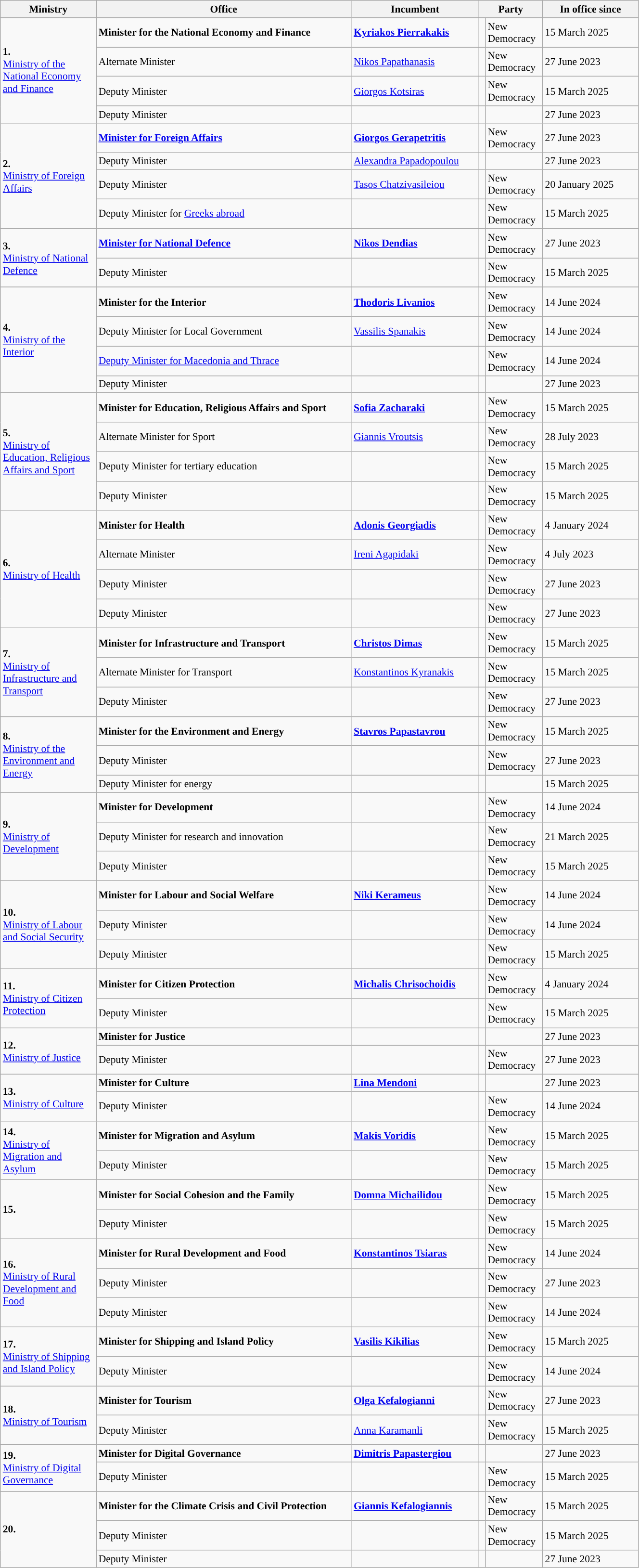<table class="wikitable" style="width: 70%; font-size: 90%;">
<tr>
<th width="15%">Ministry</th>
<th width="40%">Office</th>
<th width="20%">Incumbent</th>
<th width="10%" colspan="2">Party</th>
<th width="15%">In office since</th>
</tr>
<tr>
<td rowspan=4><strong>1.</strong><br><a href='#'>Ministry of the National Economy and Finance</a></td>
<td><strong>Minister for the National Economy and Finance</strong></td>
<td><strong><a href='#'>Kyriakos Pierrakakis</a></strong></td>
<td width="5" style="background-color: "></td>
<td>New Democracy</td>
<td>15 March 2025</td>
</tr>
<tr>
<td>Alternate Minister</td>
<td><a href='#'>Nikos Papathanasis</a></td>
<td width="5" style="background-color: "></td>
<td>New Democracy</td>
<td>27 June 2023</td>
</tr>
<tr>
<td>Deputy Minister</td>
<td><a href='#'>Giorgos Kotsiras</a></td>
<td width="5" style="background-color: "></td>
<td>New Democracy</td>
<td>15 March 2025</td>
</tr>
<tr>
<td>Deputy Minister</td>
<td></td>
<td></td>
<td></td>
<td>27 June 2023</td>
</tr>
<tr>
<td rowspan=4><strong>2.</strong><br><a href='#'>Ministry of Foreign Affairs</a></td>
<td><strong><a href='#'>Minister for Foreign Affairs</a></strong></td>
<td><strong><a href='#'>Giorgos Gerapetritis</a></strong></td>
<td {width="5" style="background-color: "></td>
<td>New Democracy</td>
<td>27 June 2023</td>
</tr>
<tr>
<td>Deputy Minister</td>
<td><a href='#'>Alexandra Papadopoulou</a></td>
<td></td>
<td></td>
<td>27 June 2023</td>
</tr>
<tr>
<td>Deputy Minister</td>
<td><a href='#'>Tasos Chatzivasileiou</a></td>
<td width="5" style="background-color: "></td>
<td>New Democracy</td>
<td>20 January 2025</td>
</tr>
<tr>
<td>Deputy Minister for <a href='#'>Greeks abroad</a></td>
<td></td>
<td width="5" style="background-color: "></td>
<td>New Democracy</td>
<td>15 March 2025</td>
</tr>
<tr>
</tr>
<tr>
<td rowspan=2><strong>3.</strong><br><a href='#'>Ministry of National Defence</a></td>
<td><strong><a href='#'>Minister for National Defence</a></strong></td>
<td><strong><a href='#'>Nikos Dendias</a></strong></td>
<td width="5" style="background-color: "></td>
<td>New Democracy</td>
<td>27 June 2023</td>
</tr>
<tr>
<td>Deputy Minister</td>
<td></td>
<td width="5" style="background-color: "></td>
<td>New Democracy</td>
<td>15 March 2025</td>
</tr>
<tr>
</tr>
<tr>
<td rowspan=4><strong>4.</strong><br><a href='#'>Ministry of the Interior</a></td>
<td><strong>Minister for the Interior</strong></td>
<td><strong><a href='#'>Thodoris Livanios</a></strong></td>
<td width="5" style="background-color: "></td>
<td>New Democracy</td>
<td>14 June 2024</td>
</tr>
<tr>
<td>Deputy Minister for Local Government</td>
<td><a href='#'>Vassilis Spanakis</a></td>
<td width="5" style="background-color: "></td>
<td>New Democracy</td>
<td>14 June 2024</td>
</tr>
<tr>
<td><a href='#'>Deputy Minister for Macedonia and Thrace</a></td>
<td></td>
<td width="5" style="background-color: "></td>
<td>New Democracy</td>
<td>14 June 2024</td>
</tr>
<tr>
<td>Deputy Minister</td>
<td></td>
<td></td>
<td></td>
<td>27 June 2023</td>
</tr>
<tr>
<td rowspan=4><strong>5.</strong><br><a href='#'>Ministry of Education, Religious Affairs and Sport</a></td>
<td><strong>Minister for Education, Religious Affairs and Sport</strong></td>
<td><strong><a href='#'>Sofia Zacharaki</a></strong></td>
<td width="5" style="background-color: "></td>
<td>New Democracy</td>
<td>15 March 2025</td>
</tr>
<tr>
<td>Alternate Minister for Sport</td>
<td><a href='#'>Giannis Vroutsis</a></td>
<td width="5" style="background-color: "></td>
<td>New Democracy</td>
<td>28 July 2023</td>
</tr>
<tr>
<td>Deputy Minister for tertiary education</td>
<td></td>
<td width="5" style="background-color: "></td>
<td>New Democracy</td>
<td>15 March 2025</td>
</tr>
<tr>
<td>Deputy Minister</td>
<td></td>
<td width="5" style="background-color: "></td>
<td>New Democracy</td>
<td>15 March 2025</td>
</tr>
<tr>
<td rowspan=4><strong>6.</strong><br><a href='#'>Ministry of Health</a></td>
<td><strong>Minister for Health</strong></td>
<td><strong><a href='#'>Adonis Georgiadis</a></strong></td>
<td width="5" style="background-color: "></td>
<td>New Democracy</td>
<td>4 January 2024</td>
</tr>
<tr>
<td>Alternate Minister</td>
<td><a href='#'>Ireni Agapidaki</a></td>
<td width="5" style="background-color: "></td>
<td>New Democracy</td>
<td>4 July 2023</td>
</tr>
<tr>
<td>Deputy Minister</td>
<td></td>
<td width="5" style="background-color: "></td>
<td>New Democracy</td>
<td>27 June 2023</td>
</tr>
<tr>
<td>Deputy Minister</td>
<td></td>
<td width="5" style="background-color: "></td>
<td>New Democracy</td>
<td>27 June 2023</td>
</tr>
<tr>
<td rowspan=3><strong>7.</strong><br><a href='#'>Ministry of Infrastructure and Transport</a></td>
<td><strong>Minister for Infrastructure and Transport</strong></td>
<td><strong><a href='#'>Christos Dimas</a></strong></td>
<td width="5" style="background-color: "></td>
<td>New Democracy</td>
<td>15 March 2025</td>
</tr>
<tr>
<td>Alternate Minister for Transport</td>
<td><a href='#'>Konstantinos Kyranakis</a></td>
<td width="5" style="background-color: "></td>
<td>New Democracy</td>
<td>15 March 2025</td>
</tr>
<tr>
<td>Deputy Minister</td>
<td></td>
<td width="5" style="background-color: "></td>
<td>New Democracy</td>
<td>27 June 2023</td>
</tr>
<tr>
<td rowspan=3><strong>8.</strong><br><a href='#'>Ministry of the Environment and Energy</a></td>
<td><strong>Minister for the Environment and Energy</strong></td>
<td><strong><a href='#'>Stavros Papastavrou</a></strong></td>
<td width="5" style="background-color: "></td>
<td>New Democracy</td>
<td>15 March 2025</td>
</tr>
<tr>
<td>Deputy Minister</td>
<td></td>
<td width="5" style="background-color: "></td>
<td>New Democracy</td>
<td>27 June 2023</td>
</tr>
<tr>
<td>Deputy Minister for energy</td>
<td></td>
<td></td>
<td></td>
<td>15 March 2025</td>
</tr>
<tr>
<td rowspan=3><strong>9.</strong><br><a href='#'>Ministry of Development</a></td>
<td><strong>Minister for Development</strong></td>
<td><strong></strong></td>
<td width="5" style="background-color: "></td>
<td>New Democracy</td>
<td>14 June 2024</td>
</tr>
<tr>
<td>Deputy Minister for research and innovation</td>
<td></td>
<td width="5" style="background-color: "></td>
<td>New Democracy</td>
<td>21 March 2025</td>
</tr>
<tr>
<td>Deputy Minister</td>
<td></td>
<td width="5" style="background-color: "></td>
<td>New Democracy</td>
<td>15 March 2025</td>
</tr>
<tr>
<td rowspan=3><strong>10.</strong><br><a href='#'>Ministry of Labour and Social Security</a></td>
<td><strong>Minister for Labour and Social Welfare</strong></td>
<td><strong><a href='#'>Niki Kerameus</a></strong></td>
<td width="5" style="background-color: "></td>
<td>New Democracy</td>
<td>14 June 2024</td>
</tr>
<tr>
<td>Deputy Minister</td>
<td></td>
<td width="5" style="background-color: "></td>
<td>New Democracy</td>
<td>14 June 2024</td>
</tr>
<tr>
<td>Deputy Minister</td>
<td></td>
<td width="5" style="background-color: "></td>
<td>New Democracy</td>
<td>15 March 2025</td>
</tr>
<tr>
<td rowspan=2><strong>11.</strong><br><a href='#'>Ministry of Citizen Protection</a></td>
<td><strong>Minister for Citizen Protection</strong></td>
<td><strong><a href='#'>Michalis Chrisochoidis</a></strong></td>
<td width="5" style="background-color: "></td>
<td>New Democracy</td>
<td>4 January 2024</td>
</tr>
<tr>
<td>Deputy Minister</td>
<td></td>
<td width="5" style="background-color: "></td>
<td>New Democracy</td>
<td>15 March 2025</td>
</tr>
<tr>
<td rowspan=2><strong>12.</strong><br><a href='#'>Ministry of Justice</a></td>
<td><strong>Minister for Justice</strong></td>
<td><strong></strong></td>
<td></td>
<td></td>
<td>27 June 2023</td>
</tr>
<tr>
<td>Deputy Minister</td>
<td></td>
<td width="5" style="background-color: "></td>
<td>New Democracy</td>
<td>27 June 2023</td>
</tr>
<tr>
<td rowspan=2><strong>13.</strong><br><a href='#'>Ministry of Culture</a></td>
<td><strong>Minister for Culture</strong></td>
<td><strong><a href='#'>Lina Mendoni</a></strong></td>
<td></td>
<td></td>
<td>27 June 2023</td>
</tr>
<tr>
<td>Deputy Minister</td>
<td></td>
<td width="5" style="background-color: "></td>
<td>New Democracy</td>
<td>14 June 2024</td>
</tr>
<tr>
<td rowspan=2><strong>14.</strong><br><a href='#'>Ministry of Migration and Asylum</a></td>
<td><strong>Minister for Migration and Asylum</strong></td>
<td><strong><a href='#'>Makis Voridis</a></strong></td>
<td width="5" style="background-color: "></td>
<td>New Democracy</td>
<td>15 March 2025</td>
</tr>
<tr>
<td>Deputy Minister</td>
<td></td>
<td width="5" style="background-color: "></td>
<td>New Democracy</td>
<td>15 March 2025</td>
</tr>
<tr>
<td rowspan=2><strong>15.</strong><br></td>
<td><strong>Minister for Social Cohesion and the Family</strong></td>
<td><strong><a href='#'>Domna Michailidou</a></strong></td>
<td width="5" style="background-color: "></td>
<td>New Democracy</td>
<td>15 March 2025</td>
</tr>
<tr>
<td>Deputy Minister</td>
<td></td>
<td width="5" style="background-color: "></td>
<td>New Democracy</td>
<td>15 March 2025</td>
</tr>
<tr>
<td rowspan=3><strong>16.</strong><br><a href='#'>Ministry of Rural Development and Food</a></td>
<td><strong>Minister for Rural Development and Food</strong></td>
<td><strong><a href='#'>Konstantinos Tsiaras</a></strong></td>
<td width="5" style="background-color: "></td>
<td>New Democracy</td>
<td>14 June 2024</td>
</tr>
<tr>
<td>Deputy Minister</td>
<td></td>
<td width="5" style="background-color: "></td>
<td>New Democracy</td>
<td>27 June 2023</td>
</tr>
<tr>
<td>Deputy Minister</td>
<td></td>
<td width="5" style="background-color: "></td>
<td>New Democracy</td>
<td>14 June 2024</td>
</tr>
<tr>
<td rowspan=2><strong>17.</strong><br><a href='#'>Ministry of Shipping and Island Policy</a></td>
<td><strong>Minister for Shipping and Island Policy</strong></td>
<td><strong><a href='#'>Vasilis Kikilias</a></strong></td>
<td width="5" style="background-color: "></td>
<td>New Democracy</td>
<td>15 March 2025</td>
</tr>
<tr>
<td>Deputy Minister</td>
<td></td>
<td width="5" style="background-color: "></td>
<td>New Democracy</td>
<td>14 June 2024</td>
</tr>
<tr>
<td rowspan=2><strong>18.</strong><br><a href='#'>Ministry of Tourism</a></td>
<td><strong>Minister for Tourism</strong></td>
<td><strong><a href='#'>Olga Kefalogianni</a></strong></td>
<td width="5" style="background-color: "></td>
<td>New Democracy</td>
<td>27 June 2023</td>
</tr>
<tr>
<td>Deputy Minister</td>
<td><a href='#'>Anna Karamanli</a></td>
<td width="5" style="background-color: "></td>
<td>New Democracy</td>
<td>15 March 2025</td>
</tr>
<tr>
<td rowspan=2><strong>19.</strong><br><a href='#'>Ministry of Digital Governance</a></td>
<td><strong>Minister for Digital Governance</strong></td>
<td><strong><a href='#'>Dimitris Papastergiou</a></strong></td>
<td></td>
<td></td>
<td>27 June 2023</td>
</tr>
<tr>
<td>Deputy Minister</td>
<td></td>
<td width="5" style="background-color: "></td>
<td>New Democracy</td>
<td>15 March 2025</td>
</tr>
<tr>
<td rowspan=3><strong>20.</strong><br></td>
<td><strong>Minister for the Climate Crisis and Civil Protection</strong></td>
<td><strong><a href='#'>Giannis Kefalogiannis</a></strong></td>
<td width="5" style="background-color: "></td>
<td>New Democracy</td>
<td>15 March 2025</td>
</tr>
<tr>
<td>Deputy Minister</td>
<td></td>
<td width="5" style="background-color: "></td>
<td>New Democracy</td>
<td>15 March 2025</td>
</tr>
<tr>
<td>Deputy Minister</td>
<td></td>
<td></td>
<td></td>
<td>27 June 2023</td>
</tr>
</table>
